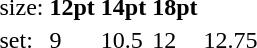<table style="margin-left:40px;">
<tr>
<td>size:</td>
<td><strong>12pt</strong></td>
<td><strong>14pt</strong></td>
<td><strong>18pt</strong></td>
</tr>
<tr>
<td>set:</td>
<td>9</td>
<td>10.5</td>
<td>12</td>
<td>12.75</td>
</tr>
</table>
